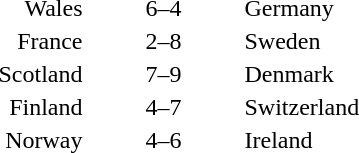<table style="text-align:center">
<tr>
<th width=200></th>
<th width=100></th>
<th width=200></th>
</tr>
<tr>
<td align=right>Wales </td>
<td>6–4</td>
<td align=left> Germany</td>
</tr>
<tr>
<td align=right>France </td>
<td>2–8</td>
<td align=left> Sweden</td>
</tr>
<tr>
<td align=right>Scotland </td>
<td>7–9</td>
<td align=left> Denmark</td>
</tr>
<tr>
<td align=right>Finland </td>
<td>4–7</td>
<td align=left> Switzerland</td>
</tr>
<tr>
<td align=right>Norway </td>
<td>4–6</td>
<td align=left> Ireland</td>
</tr>
</table>
